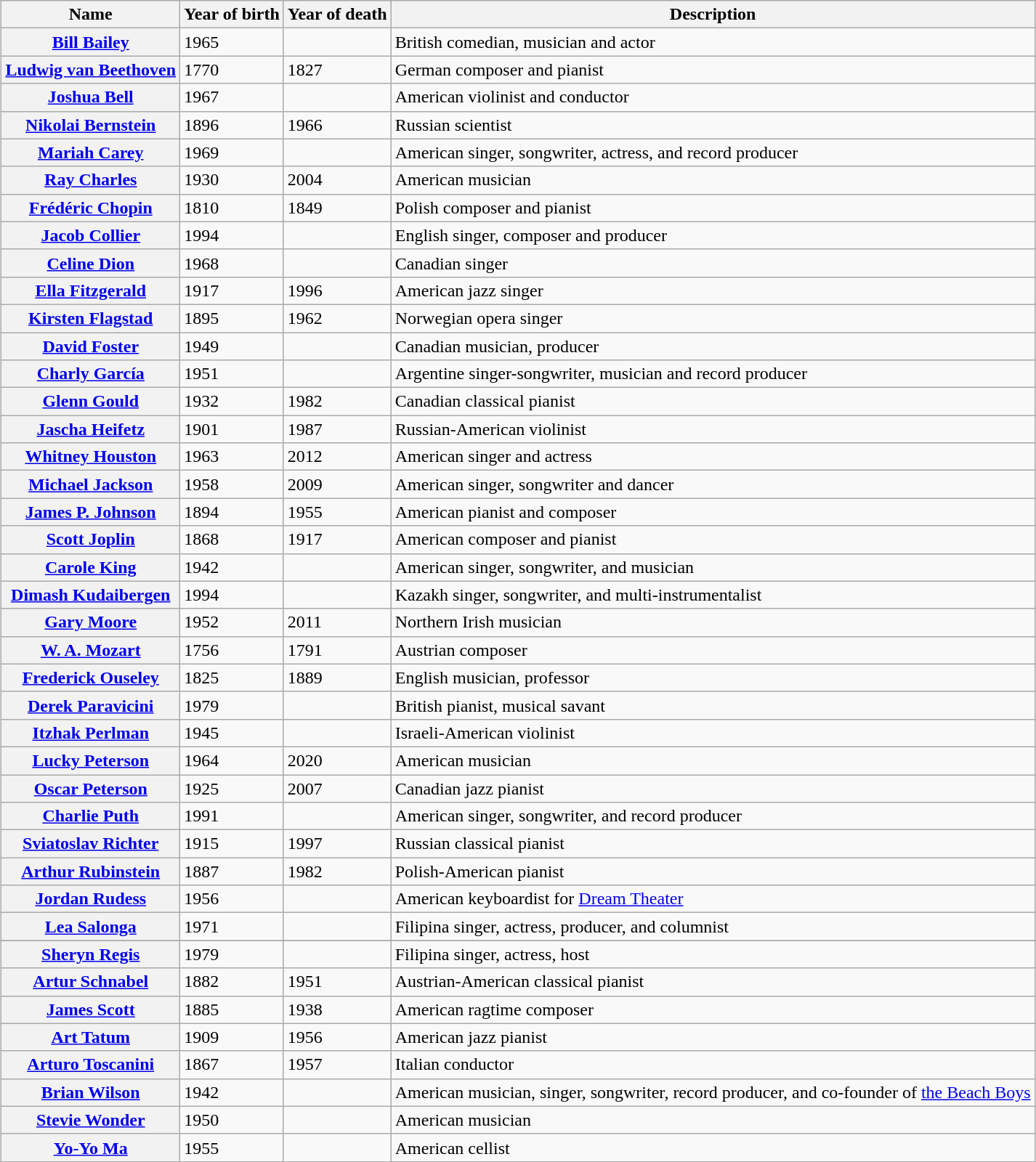<table class="wikitable sortable plainrowheaders" style="margin: 0 auto; text-align:">
<tr>
<th scope="col">Name</th>
<th scope="col">Year of birth</th>
<th scope="col">Year of death</th>
<th scope="col">Description</th>
</tr>
<tr>
<th scope="row"><a href='#'>Bill Bailey</a></th>
<td>1965</td>
<td></td>
<td>British comedian, musician and actor</td>
</tr>
<tr>
<th scope="row"><a href='#'>Ludwig van Beethoven</a></th>
<td>1770</td>
<td>1827</td>
<td>German composer and pianist</td>
</tr>
<tr>
<th scope="row"><a href='#'>Joshua Bell</a></th>
<td>1967</td>
<td></td>
<td>American violinist and conductor</td>
</tr>
<tr>
<th scope="row"><a href='#'>Nikolai Bernstein</a></th>
<td>1896</td>
<td>1966</td>
<td>Russian scientist</td>
</tr>
<tr>
<th scope="row"><a href='#'>Mariah Carey</a></th>
<td>1969</td>
<td></td>
<td>American singer, songwriter, actress, and record producer</td>
</tr>
<tr>
<th scope="row"><a href='#'>Ray Charles</a></th>
<td>1930</td>
<td>2004</td>
<td>American musician</td>
</tr>
<tr>
<th scope="row"><a href='#'>Frédéric Chopin</a></th>
<td>1810</td>
<td>1849</td>
<td>Polish composer and pianist</td>
</tr>
<tr>
<th scope="row"><a href='#'>Jacob Collier</a></th>
<td>1994</td>
<td></td>
<td>English singer, composer and producer</td>
</tr>
<tr>
<th scope="row"><a href='#'>Celine Dion</a></th>
<td>1968</td>
<td></td>
<td>Canadian singer</td>
</tr>
<tr>
<th scope="row"><a href='#'>Ella Fitzgerald</a></th>
<td>1917</td>
<td>1996</td>
<td>American jazz singer</td>
</tr>
<tr>
<th scope="row"><a href='#'>Kirsten Flagstad</a></th>
<td>1895</td>
<td>1962</td>
<td>Norwegian opera singer</td>
</tr>
<tr>
<th scope="row"><a href='#'>David Foster</a></th>
<td>1949</td>
<td></td>
<td>Canadian musician, producer</td>
</tr>
<tr>
<th scope="row"><a href='#'>Charly García</a></th>
<td>1951</td>
<td></td>
<td>Argentine singer-songwriter, musician and record producer</td>
</tr>
<tr>
<th scope="row"><a href='#'>Glenn Gould</a></th>
<td>1932</td>
<td>1982</td>
<td>Canadian classical pianist</td>
</tr>
<tr>
<th scope="row"><a href='#'>Jascha Heifetz</a></th>
<td>1901</td>
<td>1987</td>
<td>Russian-American violinist</td>
</tr>
<tr>
<th scope="row"><a href='#'>Whitney Houston</a></th>
<td>1963</td>
<td>2012</td>
<td>American singer and actress</td>
</tr>
<tr>
<th scope="row"><a href='#'>Michael Jackson</a></th>
<td>1958</td>
<td>2009</td>
<td>American singer, songwriter and dancer</td>
</tr>
<tr>
<th scope="row"><a href='#'>James P. Johnson</a></th>
<td>1894</td>
<td>1955</td>
<td>American pianist and composer</td>
</tr>
<tr>
<th scope="row"><a href='#'>Scott Joplin</a></th>
<td>1868</td>
<td>1917</td>
<td>American composer and pianist</td>
</tr>
<tr>
<th scope="row"><a href='#'>Carole King</a></th>
<td>1942</td>
<td></td>
<td>American singer, songwriter, and musician</td>
</tr>
<tr>
<th scope="row"><a href='#'>Dimash Kudaibergen</a></th>
<td>1994</td>
<td></td>
<td>Kazakh singer, songwriter, and multi-instrumentalist</td>
</tr>
<tr>
<th scope="row"><a href='#'>Gary Moore</a></th>
<td>1952</td>
<td>2011</td>
<td>Northern Irish musician</td>
</tr>
<tr>
<th scope="row"><a href='#'>W. A. Mozart</a></th>
<td>1756</td>
<td>1791</td>
<td>Austrian composer</td>
</tr>
<tr>
<th scope="row"><a href='#'>Frederick Ouseley</a></th>
<td>1825</td>
<td>1889</td>
<td>English musician, professor</td>
</tr>
<tr>
<th scope="row"><a href='#'>Derek Paravicini</a></th>
<td>1979</td>
<td></td>
<td>British pianist, musical savant</td>
</tr>
<tr>
<th scope="row"><a href='#'>Itzhak Perlman</a></th>
<td>1945</td>
<td></td>
<td>Israeli-American violinist</td>
</tr>
<tr>
<th scope="row"><a href='#'>Lucky Peterson</a></th>
<td>1964</td>
<td>2020</td>
<td>American musician</td>
</tr>
<tr>
<th scope="row"><a href='#'>Oscar Peterson</a></th>
<td>1925</td>
<td>2007</td>
<td>Canadian jazz pianist</td>
</tr>
<tr>
<th scope="row"><a href='#'>Charlie Puth</a></th>
<td>1991</td>
<td></td>
<td>American singer, songwriter, and record producer</td>
</tr>
<tr>
<th scope="row"><a href='#'>Sviatoslav Richter</a></th>
<td>1915</td>
<td>1997</td>
<td>Russian classical pianist</td>
</tr>
<tr>
<th scope="row"><a href='#'>Arthur Rubinstein</a></th>
<td>1887</td>
<td>1982</td>
<td>Polish-American pianist</td>
</tr>
<tr>
<th scope="row"><a href='#'>Jordan Rudess</a></th>
<td>1956</td>
<td></td>
<td>American keyboardist for <a href='#'>Dream Theater</a></td>
</tr>
<tr>
<th scope="row"><a href='#'>Lea Salonga</a></th>
<td>1971</td>
<td></td>
<td>Filipina singer, actress, producer, and columnist</td>
</tr>
<tr>
</tr>
<tr>
<th scope="row"><a href='#'>Sheryn Regis</a></th>
<td>1979</td>
<td></td>
<td>Filipina singer, actress, host</td>
</tr>
<tr>
<th scope="row"><a href='#'>Artur Schnabel</a></th>
<td>1882</td>
<td>1951</td>
<td>Austrian-American classical pianist</td>
</tr>
<tr>
<th scope="row"><a href='#'>James Scott</a></th>
<td>1885</td>
<td>1938</td>
<td>American ragtime composer</td>
</tr>
<tr>
<th scope="row"><a href='#'>Art Tatum</a></th>
<td>1909</td>
<td>1956</td>
<td>American jazz pianist</td>
</tr>
<tr>
<th scope="row"><a href='#'>Arturo Toscanini</a></th>
<td>1867</td>
<td>1957</td>
<td>Italian conductor</td>
</tr>
<tr>
<th scope="row"><a href='#'>Brian Wilson</a></th>
<td>1942</td>
<td></td>
<td>American musician, singer, songwriter, record producer, and co-founder of <a href='#'>the Beach Boys</a></td>
</tr>
<tr>
<th scope="row"><a href='#'>Stevie Wonder</a></th>
<td>1950</td>
<td></td>
<td>American musician</td>
</tr>
<tr>
<th scope="row"><a href='#'>Yo-Yo Ma</a></th>
<td>1955</td>
<td></td>
<td>American cellist</td>
</tr>
</table>
